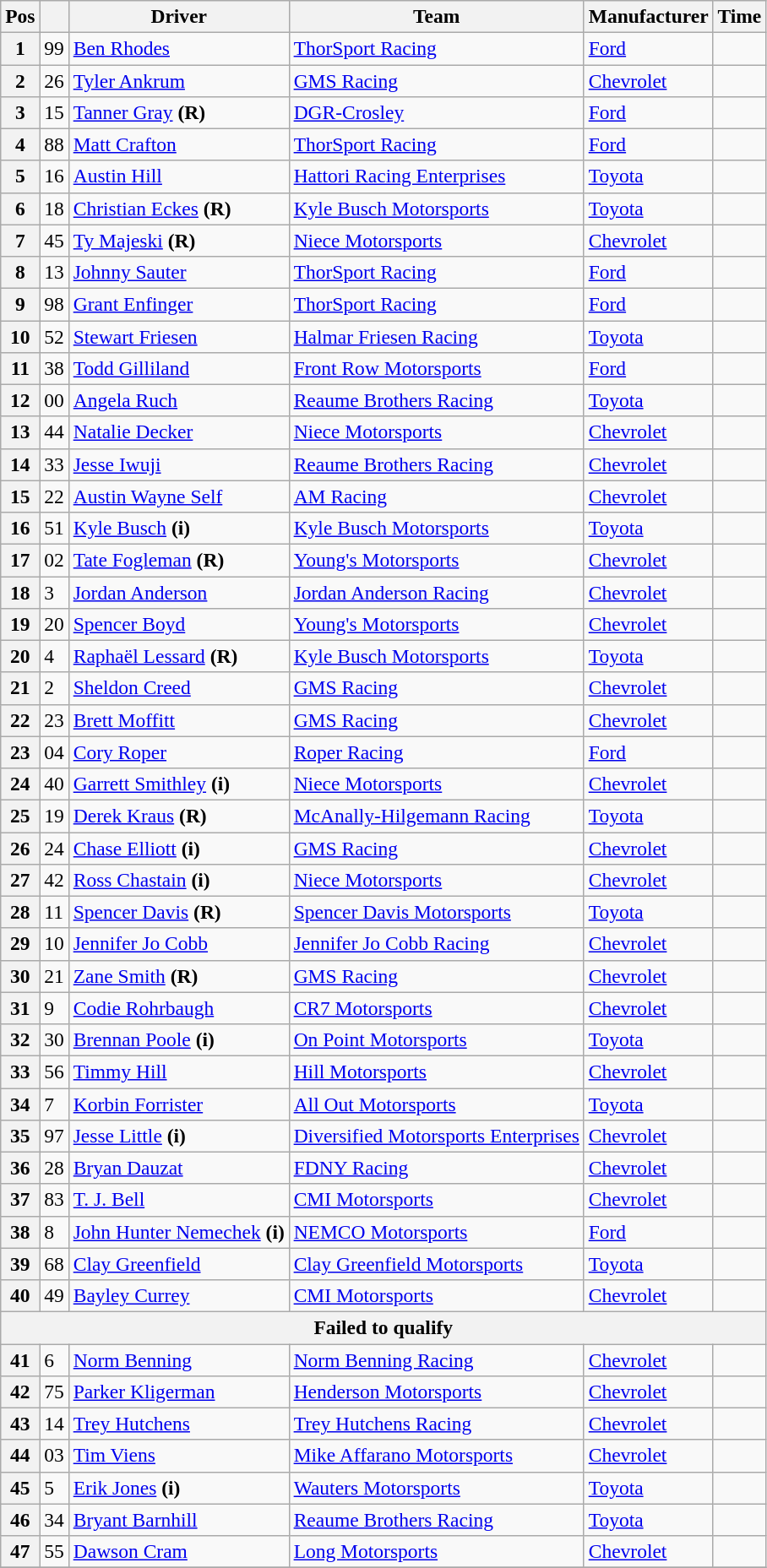<table class="wikitable" style="font-size:98%">
<tr>
<th>Pos</th>
<th></th>
<th>Driver</th>
<th>Team</th>
<th>Manufacturer</th>
<th>Time</th>
</tr>
<tr>
<th>1</th>
<td>99</td>
<td><a href='#'>Ben Rhodes</a></td>
<td><a href='#'>ThorSport Racing</a></td>
<td><a href='#'>Ford</a></td>
<td></td>
</tr>
<tr>
<th>2</th>
<td>26</td>
<td><a href='#'>Tyler Ankrum</a></td>
<td><a href='#'>GMS Racing</a></td>
<td><a href='#'>Chevrolet</a></td>
<td></td>
</tr>
<tr>
<th>3</th>
<td>15</td>
<td><a href='#'>Tanner Gray</a> <strong>(R)</strong></td>
<td><a href='#'>DGR-Crosley</a></td>
<td><a href='#'>Ford</a></td>
<td></td>
</tr>
<tr>
<th>4</th>
<td>88</td>
<td><a href='#'>Matt Crafton</a></td>
<td><a href='#'>ThorSport Racing</a></td>
<td><a href='#'>Ford</a></td>
<td></td>
</tr>
<tr>
<th>5</th>
<td>16</td>
<td><a href='#'>Austin Hill</a></td>
<td><a href='#'>Hattori Racing Enterprises</a></td>
<td><a href='#'>Toyota</a></td>
<td></td>
</tr>
<tr>
<th>6</th>
<td>18</td>
<td><a href='#'>Christian Eckes</a> <strong>(R)</strong></td>
<td><a href='#'>Kyle Busch Motorsports</a></td>
<td><a href='#'>Toyota</a></td>
<td></td>
</tr>
<tr>
<th>7</th>
<td>45</td>
<td><a href='#'>Ty Majeski</a> <strong>(R)</strong></td>
<td><a href='#'>Niece Motorsports</a></td>
<td><a href='#'>Chevrolet</a></td>
<td></td>
</tr>
<tr>
<th>8</th>
<td>13</td>
<td><a href='#'>Johnny Sauter</a></td>
<td><a href='#'>ThorSport Racing</a></td>
<td><a href='#'>Ford</a></td>
<td></td>
</tr>
<tr>
<th>9</th>
<td>98</td>
<td><a href='#'>Grant Enfinger</a></td>
<td><a href='#'>ThorSport Racing</a></td>
<td><a href='#'>Ford</a></td>
<td></td>
</tr>
<tr>
<th>10</th>
<td>52</td>
<td><a href='#'>Stewart Friesen</a></td>
<td><a href='#'>Halmar Friesen Racing</a></td>
<td><a href='#'>Toyota</a></td>
<td></td>
</tr>
<tr>
<th>11</th>
<td>38</td>
<td><a href='#'>Todd Gilliland</a></td>
<td><a href='#'>Front Row Motorsports</a></td>
<td><a href='#'>Ford</a></td>
<td></td>
</tr>
<tr>
<th>12</th>
<td>00</td>
<td><a href='#'>Angela Ruch</a></td>
<td><a href='#'>Reaume Brothers Racing</a></td>
<td><a href='#'>Toyota</a></td>
<td></td>
</tr>
<tr>
<th>13</th>
<td>44</td>
<td><a href='#'>Natalie Decker</a></td>
<td><a href='#'>Niece Motorsports</a></td>
<td><a href='#'>Chevrolet</a></td>
<td></td>
</tr>
<tr>
<th>14</th>
<td>33</td>
<td><a href='#'>Jesse Iwuji</a></td>
<td><a href='#'>Reaume Brothers Racing</a></td>
<td><a href='#'>Chevrolet</a></td>
<td></td>
</tr>
<tr>
<th>15</th>
<td>22</td>
<td><a href='#'>Austin Wayne Self</a></td>
<td><a href='#'>AM Racing</a></td>
<td><a href='#'>Chevrolet</a></td>
<td></td>
</tr>
<tr>
<th>16</th>
<td>51</td>
<td><a href='#'>Kyle Busch</a> <strong>(i)</strong></td>
<td><a href='#'>Kyle Busch Motorsports</a></td>
<td><a href='#'>Toyota</a></td>
<td></td>
</tr>
<tr>
<th>17</th>
<td>02</td>
<td><a href='#'>Tate Fogleman</a> <strong>(R)</strong></td>
<td><a href='#'>Young's Motorsports</a></td>
<td><a href='#'>Chevrolet</a></td>
<td></td>
</tr>
<tr>
<th>18</th>
<td>3</td>
<td><a href='#'>Jordan Anderson</a></td>
<td><a href='#'>Jordan Anderson Racing</a></td>
<td><a href='#'>Chevrolet</a></td>
<td></td>
</tr>
<tr>
<th>19</th>
<td>20</td>
<td><a href='#'>Spencer Boyd</a></td>
<td><a href='#'>Young's Motorsports</a></td>
<td><a href='#'>Chevrolet</a></td>
<td></td>
</tr>
<tr>
<th>20</th>
<td>4</td>
<td><a href='#'>Raphaël Lessard</a> <strong>(R)</strong></td>
<td><a href='#'>Kyle Busch Motorsports</a></td>
<td><a href='#'>Toyota</a></td>
<td></td>
</tr>
<tr>
<th>21</th>
<td>2</td>
<td><a href='#'>Sheldon Creed</a></td>
<td><a href='#'>GMS Racing</a></td>
<td><a href='#'>Chevrolet</a></td>
<td></td>
</tr>
<tr>
<th>22</th>
<td>23</td>
<td><a href='#'>Brett Moffitt</a></td>
<td><a href='#'>GMS Racing</a></td>
<td><a href='#'>Chevrolet</a></td>
<td></td>
</tr>
<tr>
<th>23</th>
<td>04</td>
<td><a href='#'>Cory Roper</a></td>
<td><a href='#'>Roper Racing</a></td>
<td><a href='#'>Ford</a></td>
<td></td>
</tr>
<tr>
<th>24</th>
<td>40</td>
<td><a href='#'>Garrett Smithley</a> <strong>(i)</strong></td>
<td><a href='#'>Niece Motorsports</a></td>
<td><a href='#'>Chevrolet</a></td>
<td></td>
</tr>
<tr>
<th>25</th>
<td>19</td>
<td><a href='#'>Derek Kraus</a> <strong>(R)</strong></td>
<td><a href='#'>McAnally-Hilgemann Racing</a></td>
<td><a href='#'>Toyota</a></td>
<td></td>
</tr>
<tr>
<th>26</th>
<td>24</td>
<td><a href='#'>Chase Elliott</a> <strong>(i)</strong></td>
<td><a href='#'>GMS Racing</a></td>
<td><a href='#'>Chevrolet</a></td>
<td></td>
</tr>
<tr>
<th>27</th>
<td>42</td>
<td><a href='#'>Ross Chastain</a> <strong>(i)</strong></td>
<td><a href='#'>Niece Motorsports</a></td>
<td><a href='#'>Chevrolet</a></td>
<td></td>
</tr>
<tr>
<th>28</th>
<td>11</td>
<td><a href='#'>Spencer Davis</a> <strong>(R)</strong></td>
<td><a href='#'>Spencer Davis Motorsports</a></td>
<td><a href='#'>Toyota</a></td>
<td></td>
</tr>
<tr>
<th>29</th>
<td>10</td>
<td><a href='#'>Jennifer Jo Cobb</a></td>
<td><a href='#'>Jennifer Jo Cobb Racing</a></td>
<td><a href='#'>Chevrolet</a></td>
<td></td>
</tr>
<tr>
<th>30</th>
<td>21</td>
<td><a href='#'>Zane Smith</a> <strong>(R)</strong></td>
<td><a href='#'>GMS Racing</a></td>
<td><a href='#'>Chevrolet</a></td>
<td></td>
</tr>
<tr>
<th>31</th>
<td>9</td>
<td><a href='#'>Codie Rohrbaugh</a></td>
<td><a href='#'>CR7 Motorsports</a></td>
<td><a href='#'>Chevrolet</a></td>
<td></td>
</tr>
<tr>
<th>32</th>
<td>30</td>
<td><a href='#'>Brennan Poole</a> <strong>(i)</strong></td>
<td><a href='#'>On Point Motorsports</a></td>
<td><a href='#'>Toyota</a></td>
<td></td>
</tr>
<tr>
<th>33</th>
<td>56</td>
<td><a href='#'>Timmy Hill</a></td>
<td><a href='#'>Hill Motorsports</a></td>
<td><a href='#'>Chevrolet</a></td>
<td></td>
</tr>
<tr>
<th>34</th>
<td>7</td>
<td><a href='#'>Korbin Forrister</a></td>
<td><a href='#'>All Out Motorsports</a></td>
<td><a href='#'>Toyota</a></td>
<td></td>
</tr>
<tr>
<th>35</th>
<td>97</td>
<td><a href='#'>Jesse Little</a> <strong>(i)</strong></td>
<td><a href='#'>Diversified Motorsports Enterprises</a></td>
<td><a href='#'>Chevrolet</a></td>
<td></td>
</tr>
<tr>
<th>36</th>
<td>28</td>
<td><a href='#'>Bryan Dauzat</a></td>
<td><a href='#'>FDNY Racing</a></td>
<td><a href='#'>Chevrolet</a></td>
<td></td>
</tr>
<tr>
<th>37</th>
<td>83</td>
<td><a href='#'>T. J. Bell</a></td>
<td><a href='#'>CMI Motorsports</a></td>
<td><a href='#'>Chevrolet</a></td>
<td></td>
</tr>
<tr>
<th>38</th>
<td>8</td>
<td><a href='#'>John Hunter Nemechek</a> <strong>(i)</strong></td>
<td><a href='#'>NEMCO Motorsports</a></td>
<td><a href='#'>Ford</a></td>
<td></td>
</tr>
<tr>
<th>39</th>
<td>68</td>
<td><a href='#'>Clay Greenfield</a></td>
<td><a href='#'>Clay Greenfield Motorsports</a></td>
<td><a href='#'>Toyota</a></td>
<td></td>
</tr>
<tr>
<th>40</th>
<td>49</td>
<td><a href='#'>Bayley Currey</a></td>
<td><a href='#'>CMI Motorsports</a></td>
<td><a href='#'>Chevrolet</a></td>
<td></td>
</tr>
<tr>
<th colspan="6">Failed to qualify</th>
</tr>
<tr>
<th>41</th>
<td>6</td>
<td><a href='#'>Norm Benning</a></td>
<td><a href='#'>Norm Benning Racing</a></td>
<td><a href='#'>Chevrolet</a></td>
<td></td>
</tr>
<tr>
<th>42</th>
<td>75</td>
<td><a href='#'>Parker Kligerman</a></td>
<td><a href='#'>Henderson Motorsports</a></td>
<td><a href='#'>Chevrolet</a></td>
<td></td>
</tr>
<tr>
<th>43</th>
<td>14</td>
<td><a href='#'>Trey Hutchens</a></td>
<td><a href='#'>Trey Hutchens Racing</a></td>
<td><a href='#'>Chevrolet</a></td>
<td></td>
</tr>
<tr>
<th>44</th>
<td>03</td>
<td><a href='#'>Tim Viens</a></td>
<td><a href='#'>Mike Affarano Motorsports</a></td>
<td><a href='#'>Chevrolet</a></td>
<td></td>
</tr>
<tr>
<th>45</th>
<td>5</td>
<td><a href='#'>Erik Jones</a> <strong>(i)</strong></td>
<td><a href='#'>Wauters Motorsports</a></td>
<td><a href='#'>Toyota</a></td>
<td></td>
</tr>
<tr>
<th>46</th>
<td>34</td>
<td><a href='#'>Bryant Barnhill</a></td>
<td><a href='#'>Reaume Brothers Racing</a></td>
<td><a href='#'>Toyota</a></td>
<td></td>
</tr>
<tr>
<th>47</th>
<td>55</td>
<td><a href='#'>Dawson Cram</a></td>
<td><a href='#'>Long Motorsports</a></td>
<td><a href='#'>Chevrolet</a></td>
<td></td>
</tr>
<tr>
</tr>
</table>
